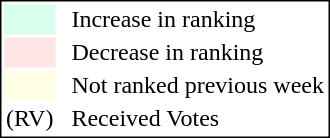<table style="border:1px solid black;">
<tr>
<td style="background:#D8FFEB; width:20px;"></td>
<td> </td>
<td>Increase in ranking</td>
</tr>
<tr>
<td style="background:#FFE6E6; width:20px;"></td>
<td> </td>
<td>Decrease in ranking</td>
</tr>
<tr>
<td style="background:#FFFFE6; width:20px;"></td>
<td> </td>
<td>Not ranked previous week</td>
</tr>
<tr>
<td>(RV)</td>
<td> </td>
<td>Received Votes</td>
</tr>
</table>
